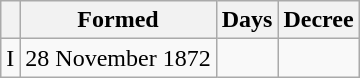<table class="wikitable" style="text-align:center;">
<tr>
<th></th>
<th>Formed</th>
<th>Days</th>
<th>Decree</th>
</tr>
<tr>
<td>I</td>
<td>28 November 1872</td>
<td></td>
<td></td>
</tr>
</table>
